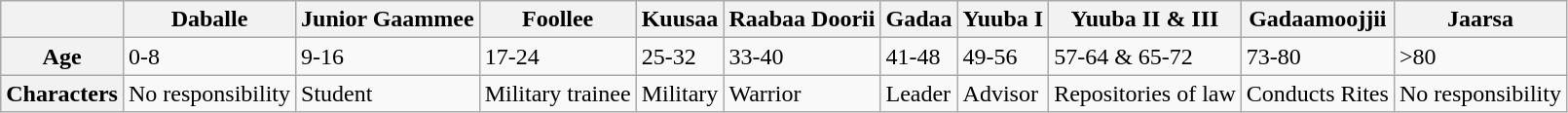<table class="wikitable">
<tr>
<th></th>
<th>Daballe</th>
<th>Junior Gaammee</th>
<th>Foollee</th>
<th>Kuusaa</th>
<th>Raabaa Doorii</th>
<th>Gadaa</th>
<th>Yuuba I</th>
<th>Yuuba II & III</th>
<th>Gadaamoojjii</th>
<th>Jaarsa</th>
</tr>
<tr>
<th scope=row>Age</th>
<td>0-8</td>
<td>9-16</td>
<td>17-24</td>
<td>25-32</td>
<td>33-40</td>
<td>41-48</td>
<td>49-56</td>
<td>57-64 & 65-72</td>
<td>73-80</td>
<td>>80</td>
</tr>
<tr>
<th scope=row>Characters</th>
<td>No responsibility</td>
<td>Student</td>
<td>Military trainee</td>
<td>Military</td>
<td>Warrior</td>
<td>Leader</td>
<td>Advisor</td>
<td>Repositories of law</td>
<td>Conducts Rites</td>
<td>No responsibility</td>
</tr>
</table>
